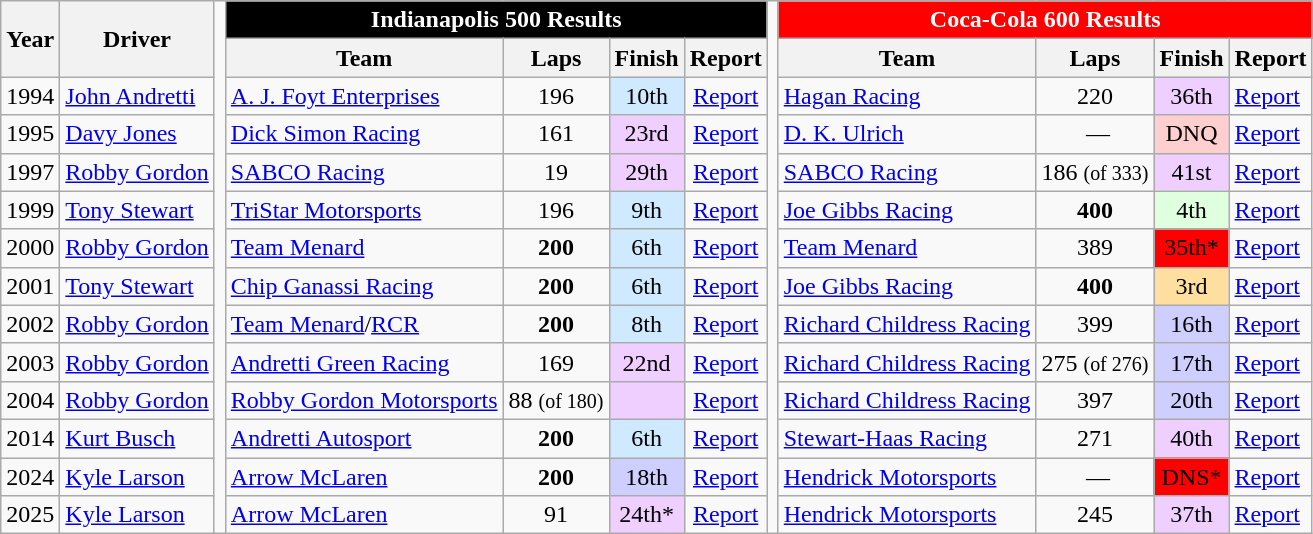<table class="wikitable sortable">
<tr>
<th rowspan="2">Year</th>
<th rowspan="2">Driver</th>
<td rowspan=14></td>
<td colspan="4" style="color:white; background:black; text-align:center;"><strong>Indianapolis 500 Results</strong></td>
<td rowspan=14></td>
<td colspan="4" style="color:white; background:red; text-align:center;"><strong>Coca-Cola 600 Results</strong></td>
</tr>
<tr>
<th>Team</th>
<th>Laps</th>
<th>Finish</th>
<th>Report</th>
<th>Team</th>
<th>Laps</th>
<th>Finish</th>
<th>Report</th>
</tr>
<tr>
<td>1994</td>
<td> <a href='#'>John Andretti</a></td>
<td><a href='#'>A. J. Foyt Enterprises</a></td>
<td align="center">196</td>
<td align="center" style="background:#CFEAFF;">10th</td>
<td align="center"><a href='#'>Report</a></td>
<td><a href='#'>Hagan Racing</a></td>
<td align="center">220</td>
<td align="center" style="background:#EFCFFF;">36th</td>
<td><a href='#'>Report</a></td>
</tr>
<tr>
<td>1995</td>
<td> <a href='#'>Davy Jones</a></td>
<td><a href='#'>Dick Simon Racing</a></td>
<td align="center">161</td>
<td align="center" style="background:#EFCFFF;">23rd</td>
<td align="center"><a href='#'>Report</a></td>
<td><a href='#'>D. K. Ulrich</a></td>
<td align="center"> —</td>
<td align="center" style="background:#FFCFCF;">DNQ</td>
<td><a href='#'>Report</a></td>
</tr>
<tr>
<td>1997</td>
<td> <a href='#'>Robby Gordon</a></td>
<td><a href='#'>SABCO Racing</a></td>
<td align="center">19</td>
<td align="center" style="background:#EFCFFF;">29th</td>
<td align="center"><a href='#'>Report</a></td>
<td><a href='#'>SABCO Racing</a></td>
<td align="center">186 <small>(of 333)</small></td>
<td align="center" style="background:#EFCFFF;">41st</td>
<td><a href='#'>Report</a></td>
</tr>
<tr>
<td>1999</td>
<td> <a href='#'>Tony Stewart</a></td>
<td><a href='#'>TriStar Motorsports</a></td>
<td align="center">196</td>
<td align="center" style="background:#CFEAFF;">9th</td>
<td align="center"><a href='#'>Report</a></td>
<td><a href='#'>Joe Gibbs Racing</a></td>
<td align="center"><strong>400</strong></td>
<td align="center" style="background:#DFFFDF;">4th</td>
<td><a href='#'>Report</a></td>
</tr>
<tr>
<td>2000</td>
<td> <a href='#'>Robby Gordon</a></td>
<td><a href='#'>Team Menard</a></td>
<td align="center"><strong>200</strong></td>
<td align="center" style="background:#CFEAFF;">6th</td>
<td align="center"><a href='#'>Report</a></td>
<td><a href='#'>Team Menard</a></td>
<td align="center">389</td>
<td align="center" style="background:#FF0000;">35th*</td>
<td><a href='#'>Report</a></td>
</tr>
<tr>
<td>2001</td>
<td> <a href='#'>Tony Stewart</a></td>
<td><a href='#'>Chip Ganassi Racing</a></td>
<td align="center"><strong>200</strong></td>
<td align="center" style="background:#CFEAFF;">6th</td>
<td align="center"><a href='#'>Report</a></td>
<td><a href='#'>Joe Gibbs Racing</a></td>
<td align="center"><strong>400</strong></td>
<td align="center" style="background:#FFDF9F;">3rd</td>
<td><a href='#'>Report</a></td>
</tr>
<tr>
<td>2002</td>
<td> <a href='#'>Robby Gordon</a></td>
<td><a href='#'>Team Menard</a>/<a href='#'>RCR</a></td>
<td align="center"><strong>200</strong></td>
<td align="center" style="background:#CFEAFF;">8th</td>
<td align="center"><a href='#'>Report</a></td>
<td><a href='#'>Richard Childress Racing</a></td>
<td align="center">399</td>
<td align="center" style="background:#CFCFFF;">16th</td>
<td><a href='#'>Report</a></td>
</tr>
<tr>
<td>2003</td>
<td> <a href='#'>Robby Gordon</a></td>
<td><a href='#'>Andretti Green Racing</a></td>
<td align="center">169</td>
<td align="center" style="background:#EFCFFF;">22nd</td>
<td align="center"><a href='#'>Report</a></td>
<td><a href='#'>Richard Childress Racing</a></td>
<td align="center">275 <small>(of 276)</small></td>
<td align="center" style="background:#CFCFFF;">17th</td>
<td><a href='#'>Report</a></td>
</tr>
<tr>
<td>2004</td>
<td> <a href='#'>Robby Gordon</a></td>
<td><a href='#'>Robby Gordon Motorsports</a></td>
<td align="center">88 <small>(of 180)</small></td>
<td align="center" style="background:#EFCFFF;"></td>
<td align="center"><a href='#'>Report</a></td>
<td><a href='#'>Richard Childress Racing</a></td>
<td align="center">397</td>
<td align="center" style="background:#CFCFFF;">20th</td>
<td><a href='#'>Report</a></td>
</tr>
<tr>
<td>2014</td>
<td> <a href='#'>Kurt Busch</a></td>
<td><a href='#'>Andretti Autosport</a></td>
<td align="center"><strong>200</strong></td>
<td align="center" style="background:#CFEAFF;">6th</td>
<td align="center"><a href='#'>Report</a></td>
<td><a href='#'>Stewart-Haas Racing</a></td>
<td align="center">271</td>
<td align="center" style="background:#EFCFFF;">40th</td>
<td><a href='#'>Report</a></td>
</tr>
<tr>
<td>2024</td>
<td> <a href='#'>Kyle Larson</a></td>
<td><a href='#'>Arrow McLaren</a></td>
<td align="center"><strong>200</strong></td>
<td align="center" style="background:#CFCFFF;">18th</td>
<td align="center"><a href='#'>Report</a></td>
<td><a href='#'>Hendrick Motorsports</a></td>
<td align="center"> —</td>
<td align="center" style="background:#FF0000;">DNS*</td>
<td><a href='#'>Report</a></td>
</tr>
<tr>
<td>2025</td>
<td> <a href='#'>Kyle Larson</a></td>
<td><a href='#'>Arrow McLaren</a></td>
<td align="center">91</td>
<td align="center" style="background:#EFCFFF;">24th*</td>
<td align="center"><a href='#'>Report</a></td>
<td><a href='#'>Hendrick Motorsports</a></td>
<td align="center">245</td>
<td align="center" style="background:#EFCFFF">37th</td>
<td><a href='#'>Report</a></td>
</tr>
</table>
